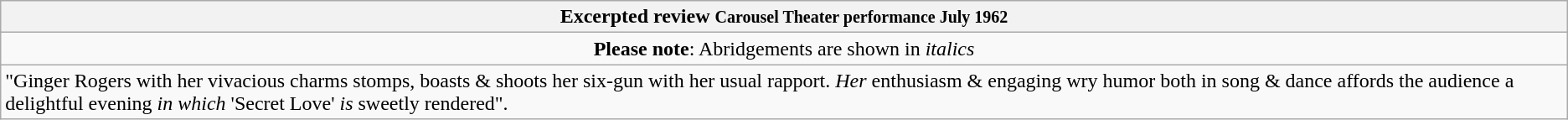<table class="wikitable floatright collapsible collapsed">
<tr>
<th>Excerpted review <small>Carousel Theater performance July 1962</small></th>
</tr>
<tr>
<td style="text-align:center;"><strong>Please note</strong>: Abridgements are shown in <em>italics</em></td>
</tr>
<tr>
<td>"Ginger Rogers with her vivacious charms stomps, boasts & shoots her six-gun with her usual rapport. <em>Her</em> enthusiasm & engaging wry humor both in song & dance affords the audience a delightful evening <em>in which</em> 'Secret Love' <em>is</em> sweetly rendered".</td>
</tr>
</table>
